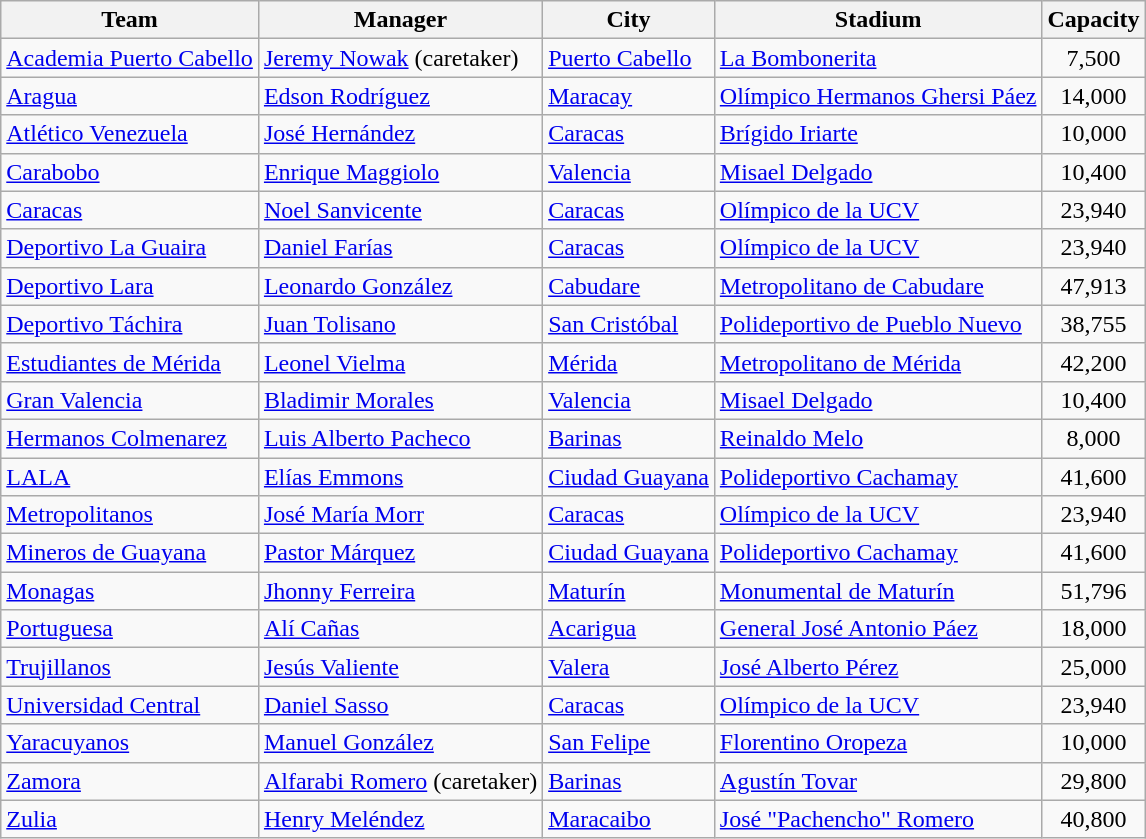<table class="wikitable sortable">
<tr>
<th>Team</th>
<th>Manager</th>
<th>City</th>
<th>Stadium</th>
<th>Capacity</th>
</tr>
<tr>
<td><a href='#'>Academia Puerto Cabello</a></td>
<td> <a href='#'>Jeremy Nowak</a> (caretaker)</td>
<td><a href='#'>Puerto Cabello</a></td>
<td><a href='#'>La Bombonerita</a></td>
<td align=center>7,500</td>
</tr>
<tr>
<td><a href='#'>Aragua</a></td>
<td> <a href='#'>Edson Rodríguez</a></td>
<td><a href='#'>Maracay</a></td>
<td><a href='#'>Olímpico Hermanos Ghersi Páez</a></td>
<td align=center>14,000</td>
</tr>
<tr>
<td><a href='#'>Atlético Venezuela</a></td>
<td> <a href='#'>José Hernández</a></td>
<td><a href='#'>Caracas</a></td>
<td><a href='#'>Brígido Iriarte</a></td>
<td align=center>10,000</td>
</tr>
<tr>
<td><a href='#'>Carabobo</a></td>
<td> <a href='#'>Enrique Maggiolo</a></td>
<td><a href='#'>Valencia</a></td>
<td><a href='#'>Misael Delgado</a></td>
<td align=center>10,400</td>
</tr>
<tr>
<td><a href='#'>Caracas</a></td>
<td> <a href='#'>Noel Sanvicente</a></td>
<td><a href='#'>Caracas</a></td>
<td><a href='#'>Olímpico de la UCV</a></td>
<td align=center>23,940</td>
</tr>
<tr>
<td><a href='#'>Deportivo La Guaira</a></td>
<td> <a href='#'>Daniel Farías</a></td>
<td><a href='#'>Caracas</a></td>
<td><a href='#'>Olímpico de la UCV</a></td>
<td align=center>23,940</td>
</tr>
<tr>
<td><a href='#'>Deportivo Lara</a></td>
<td> <a href='#'>Leonardo González</a></td>
<td><a href='#'>Cabudare</a></td>
<td><a href='#'>Metropolitano de Cabudare</a></td>
<td align=center>47,913</td>
</tr>
<tr>
<td><a href='#'>Deportivo Táchira</a></td>
<td> <a href='#'>Juan Tolisano</a></td>
<td><a href='#'>San Cristóbal</a></td>
<td><a href='#'>Polideportivo de Pueblo Nuevo</a></td>
<td align=center>38,755</td>
</tr>
<tr>
<td><a href='#'>Estudiantes de Mérida</a></td>
<td> <a href='#'>Leonel Vielma</a></td>
<td><a href='#'>Mérida</a></td>
<td><a href='#'>Metropolitano de Mérida</a></td>
<td align=center>42,200</td>
</tr>
<tr>
<td><a href='#'>Gran Valencia</a></td>
<td> <a href='#'>Bladimir Morales</a></td>
<td><a href='#'>Valencia</a></td>
<td><a href='#'>Misael Delgado</a></td>
<td align=center>10,400</td>
</tr>
<tr>
<td><a href='#'>Hermanos Colmenarez</a></td>
<td> <a href='#'>Luis Alberto Pacheco</a></td>
<td><a href='#'>Barinas</a></td>
<td><a href='#'>Reinaldo Melo</a></td>
<td align=center>8,000</td>
</tr>
<tr>
<td><a href='#'>LALA</a></td>
<td> <a href='#'>Elías Emmons</a></td>
<td><a href='#'>Ciudad Guayana</a></td>
<td><a href='#'>Polideportivo Cachamay</a></td>
<td align=center>41,600</td>
</tr>
<tr>
<td><a href='#'>Metropolitanos</a></td>
<td> <a href='#'>José María Morr</a></td>
<td><a href='#'>Caracas</a></td>
<td><a href='#'>Olímpico de la UCV</a></td>
<td align=center>23,940</td>
</tr>
<tr>
<td><a href='#'>Mineros de Guayana</a></td>
<td> <a href='#'>Pastor Márquez</a></td>
<td><a href='#'>Ciudad Guayana</a></td>
<td><a href='#'>Polideportivo Cachamay</a></td>
<td align=center>41,600</td>
</tr>
<tr>
<td><a href='#'>Monagas</a></td>
<td> <a href='#'>Jhonny Ferreira</a></td>
<td><a href='#'>Maturín</a></td>
<td><a href='#'>Monumental de Maturín</a></td>
<td align=center>51,796</td>
</tr>
<tr>
<td><a href='#'>Portuguesa</a></td>
<td> <a href='#'>Alí Cañas</a></td>
<td><a href='#'>Acarigua</a></td>
<td><a href='#'>General José Antonio Páez</a></td>
<td align=center>18,000</td>
</tr>
<tr>
<td><a href='#'>Trujillanos</a></td>
<td> <a href='#'>Jesús Valiente</a></td>
<td><a href='#'>Valera</a></td>
<td><a href='#'>José Alberto Pérez</a></td>
<td align=center>25,000</td>
</tr>
<tr>
<td><a href='#'>Universidad Central</a></td>
<td> <a href='#'>Daniel Sasso</a></td>
<td><a href='#'>Caracas</a></td>
<td><a href='#'>Olímpico de la UCV</a></td>
<td align=center>23,940</td>
</tr>
<tr>
<td><a href='#'>Yaracuyanos</a></td>
<td> <a href='#'>Manuel González</a></td>
<td><a href='#'>San Felipe</a></td>
<td><a href='#'>Florentino Oropeza</a></td>
<td align=center>10,000</td>
</tr>
<tr>
<td><a href='#'>Zamora</a></td>
<td> <a href='#'>Alfarabi Romero</a> (caretaker)</td>
<td><a href='#'>Barinas</a></td>
<td><a href='#'>Agustín Tovar</a></td>
<td align=center>29,800</td>
</tr>
<tr>
<td><a href='#'>Zulia</a></td>
<td> <a href='#'>Henry Meléndez</a></td>
<td><a href='#'>Maracaibo</a></td>
<td><a href='#'>José "Pachencho" Romero</a></td>
<td align=center>40,800</td>
</tr>
</table>
